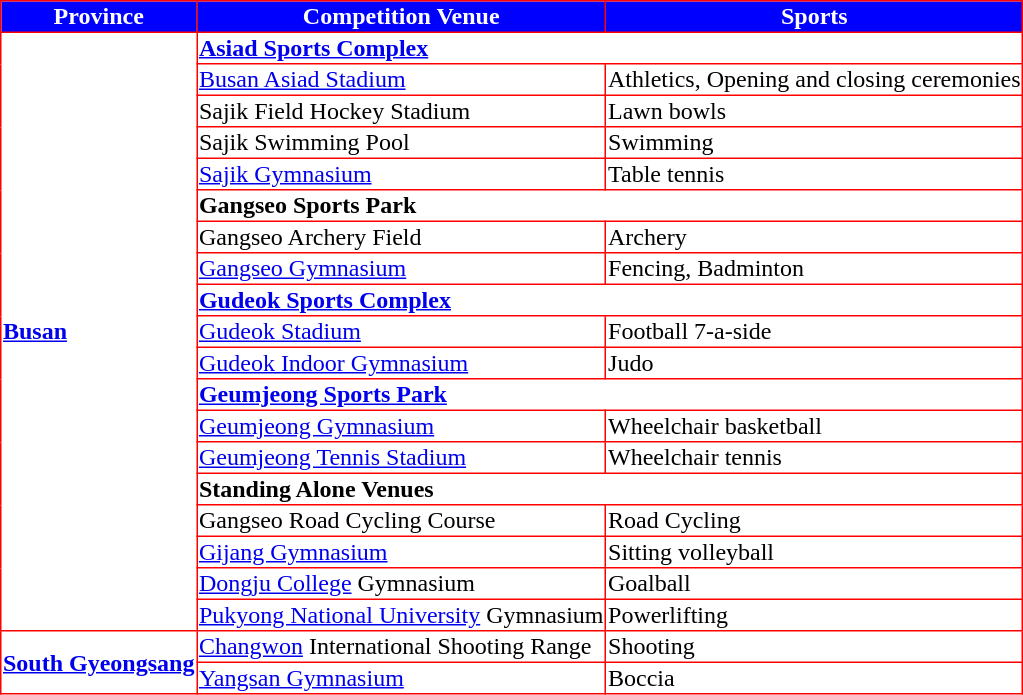<table border=1 style="border-collapse:collapse; text-align:left; font-size:100%; border:2px red;">
<tr style="text-align:center; color:white; font-weight:bold; background:blue;">
<td>Province</td>
<td>Competition Venue</td>
<td>Sports</td>
</tr>
<tr>
<th rowspan=19><a href='#'>Busan</a></th>
<th colspan=2><a href='#'>Asiad Sports Complex</a></th>
</tr>
<tr>
<td><a href='#'>Busan Asiad Stadium</a></td>
<td>Athletics, Opening and closing ceremonies</td>
</tr>
<tr>
<td>Sajik Field Hockey Stadium</td>
<td>Lawn bowls</td>
</tr>
<tr>
<td>Sajik Swimming Pool</td>
<td>Swimming</td>
</tr>
<tr>
<td><a href='#'>Sajik Gymnasium</a></td>
<td>Table tennis</td>
</tr>
<tr>
<td colspan=2><strong>Gangseo Sports Park</strong></td>
</tr>
<tr>
<td>Gangseo Archery Field</td>
<td>Archery</td>
</tr>
<tr>
<td><a href='#'>Gangseo Gymnasium</a></td>
<td>Fencing, Badminton</td>
</tr>
<tr>
<td colspan=2><strong><a href='#'>Gudeok Sports Complex</a></strong></td>
</tr>
<tr>
<td><a href='#'>Gudeok Stadium</a></td>
<td>Football 7-a-side</td>
</tr>
<tr>
<td><a href='#'>Gudeok Indoor Gymnasium</a></td>
<td>Judo</td>
</tr>
<tr>
<td colspan=2><strong><a href='#'>Geumjeong Sports Park</a></strong></td>
</tr>
<tr>
<td><a href='#'>Geumjeong Gymnasium</a></td>
<td>Wheelchair basketball</td>
</tr>
<tr>
<td><a href='#'>Geumjeong Tennis Stadium</a></td>
<td>Wheelchair tennis</td>
</tr>
<tr>
<td colspan=2><strong>Standing Alone Venues</strong></td>
</tr>
<tr>
<td>Gangseo Road Cycling Course</td>
<td>Road Cycling</td>
</tr>
<tr>
<td><a href='#'>Gijang Gymnasium</a></td>
<td>Sitting volleyball</td>
</tr>
<tr>
<td><a href='#'>Dongju College</a> Gymnasium</td>
<td>Goalball</td>
</tr>
<tr>
<td><a href='#'>Pukyong National University</a> Gymnasium</td>
<td>Powerlifting</td>
</tr>
<tr>
<td rowspan=2><strong><a href='#'>South Gyeongsang</a></strong></td>
<td><a href='#'>Changwon</a> International Shooting Range</td>
<td>Shooting</td>
</tr>
<tr>
<td><a href='#'>Yangsan Gymnasium</a></td>
<td>Boccia</td>
</tr>
</table>
